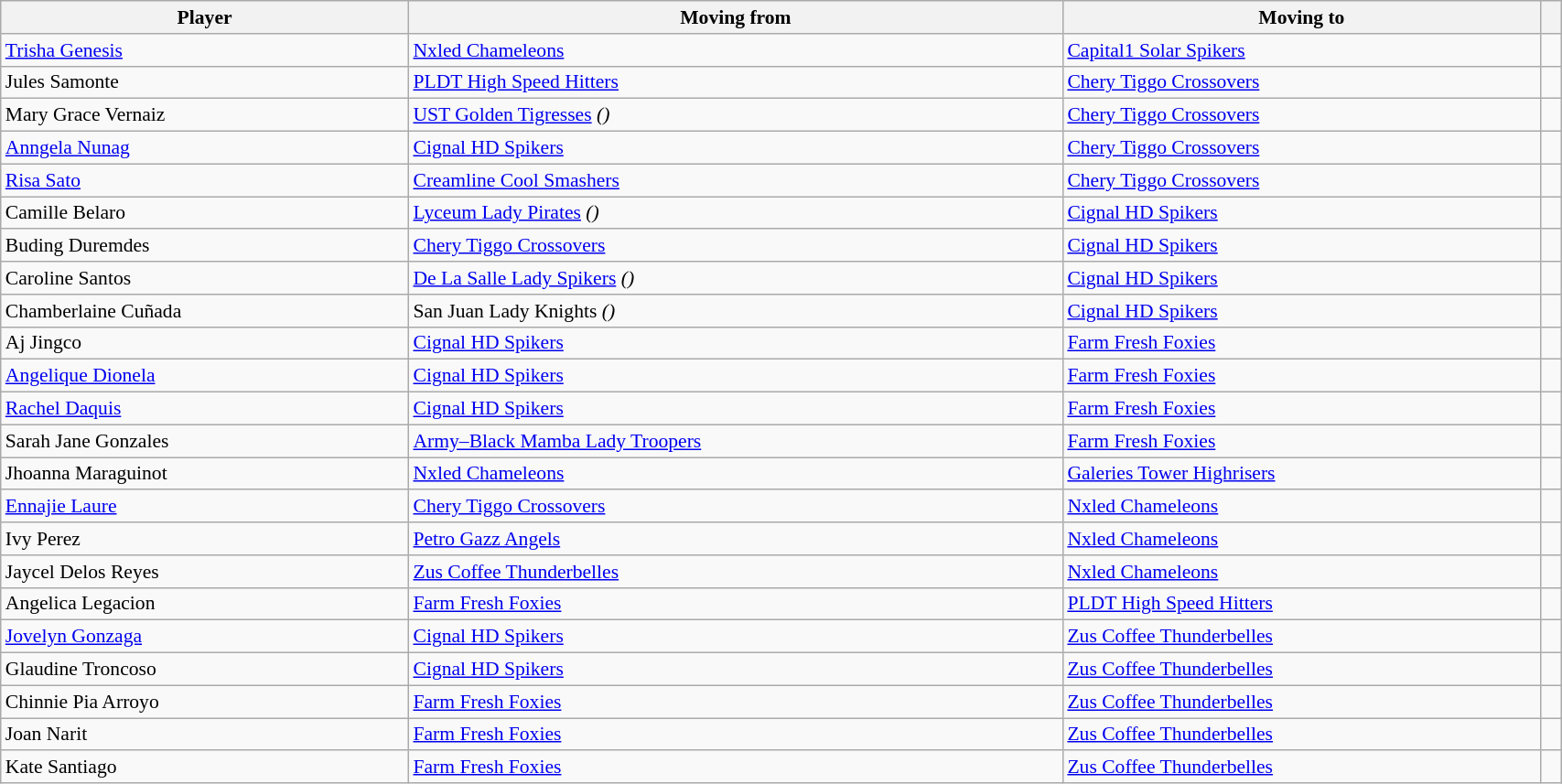<table class="wikitable" style="width:90%; font-size:90%; ">
<tr>
<th>Player</th>
<th>Moving from</th>
<th>Moving to</th>
<th class="unsortable"></th>
</tr>
<tr>
<td><a href='#'>Trisha Genesis</a></td>
<td><a href='#'>Nxled Chameleons</a></td>
<td><a href='#'>Capital1 Solar Spikers</a></td>
<td style="text-align:center"></td>
</tr>
<tr>
<td>Jules Samonte</td>
<td><a href='#'>PLDT High Speed Hitters</a></td>
<td><a href='#'>Chery Tiggo Crossovers</a></td>
<td style="text-align:center"></td>
</tr>
<tr>
<td>Mary Grace Vernaiz</td>
<td><a href='#'>UST Golden Tigresses</a> <em>()</em></td>
<td><a href='#'>Chery Tiggo Crossovers</a></td>
<td style="text-align:center"></td>
</tr>
<tr>
<td><a href='#'>Anngela Nunag</a></td>
<td><a href='#'>Cignal HD Spikers</a></td>
<td><a href='#'>Chery Tiggo Crossovers</a></td>
<td style="text-align:center"></td>
</tr>
<tr>
<td><a href='#'>Risa Sato</a></td>
<td><a href='#'>Creamline Cool Smashers</a></td>
<td><a href='#'>Chery Tiggo Crossovers</a></td>
<td style="text-align:center"></td>
</tr>
<tr>
<td>Camille Belaro</td>
<td><a href='#'>Lyceum Lady Pirates</a> <em>()</em></td>
<td><a href='#'>Cignal HD Spikers</a></td>
<td style="text-align:center"></td>
</tr>
<tr>
<td>Buding Duremdes</td>
<td><a href='#'>Chery Tiggo Crossovers</a></td>
<td><a href='#'>Cignal HD Spikers</a></td>
<td style="text-align:center"></td>
</tr>
<tr>
<td>Caroline Santos</td>
<td><a href='#'>De La Salle Lady Spikers</a> <em>()</em></td>
<td><a href='#'>Cignal HD Spikers</a></td>
<td style="text-align:center"></td>
</tr>
<tr>
<td>Chamberlaine Cuñada</td>
<td>San Juan Lady Knights <em>()</em></td>
<td><a href='#'>Cignal HD Spikers</a></td>
<td style="text-align:center"></td>
</tr>
<tr>
<td>Aj Jingco</td>
<td><a href='#'>Cignal HD Spikers</a></td>
<td><a href='#'>Farm Fresh Foxies</a></td>
<td style="text-align:center"></td>
</tr>
<tr>
<td><a href='#'>Angelique Dionela</a></td>
<td><a href='#'>Cignal HD Spikers</a></td>
<td><a href='#'>Farm Fresh Foxies</a></td>
<td style="text-align:center"></td>
</tr>
<tr>
<td><a href='#'>Rachel Daquis</a></td>
<td><a href='#'>Cignal HD Spikers</a></td>
<td><a href='#'>Farm Fresh Foxies</a></td>
<td style="text-align:center"></td>
</tr>
<tr>
<td>Sarah Jane Gonzales</td>
<td><a href='#'>Army–Black Mamba Lady Troopers</a></td>
<td><a href='#'>Farm Fresh Foxies</a></td>
<td style="text-align:center"></td>
</tr>
<tr>
<td>Jhoanna Maraguinot</td>
<td><a href='#'>Nxled Chameleons</a></td>
<td><a href='#'>Galeries Tower Highrisers</a></td>
<td style="text-align:center"></td>
</tr>
<tr>
<td><a href='#'>Ennajie Laure</a></td>
<td><a href='#'>Chery Tiggo Crossovers</a></td>
<td><a href='#'>Nxled Chameleons</a></td>
<td style="text-align:center"></td>
</tr>
<tr>
<td>Ivy Perez</td>
<td><a href='#'>Petro Gazz Angels</a></td>
<td><a href='#'>Nxled Chameleons</a></td>
<td style="text-align:center"></td>
</tr>
<tr>
<td>Jaycel Delos Reyes</td>
<td><a href='#'>Zus Coffee Thunderbelles</a></td>
<td><a href='#'>Nxled Chameleons</a></td>
<td style="text-align:center"></td>
</tr>
<tr>
<td>Angelica Legacion</td>
<td><a href='#'>Farm Fresh Foxies</a></td>
<td><a href='#'>PLDT High Speed Hitters</a></td>
<td style="text-align:center"></td>
</tr>
<tr>
<td><a href='#'>Jovelyn Gonzaga</a></td>
<td><a href='#'>Cignal HD Spikers</a></td>
<td><a href='#'>Zus Coffee Thunderbelles</a></td>
<td style="text-align:center"></td>
</tr>
<tr>
<td>Glaudine Troncoso</td>
<td><a href='#'>Cignal HD Spikers</a></td>
<td><a href='#'>Zus Coffee Thunderbelles</a></td>
<td style="text-align:center"></td>
</tr>
<tr>
<td>Chinnie Pia Arroyo</td>
<td><a href='#'>Farm Fresh Foxies</a></td>
<td><a href='#'>Zus Coffee Thunderbelles</a></td>
<td style="text-align:center"></td>
</tr>
<tr>
<td>Joan Narit</td>
<td><a href='#'>Farm Fresh Foxies</a></td>
<td><a href='#'>Zus Coffee Thunderbelles</a></td>
<td style="text-align:center"></td>
</tr>
<tr>
<td>Kate Santiago</td>
<td><a href='#'>Farm Fresh Foxies</a></td>
<td><a href='#'>Zus Coffee Thunderbelles</a></td>
<td style="text-align:center"></td>
</tr>
</table>
